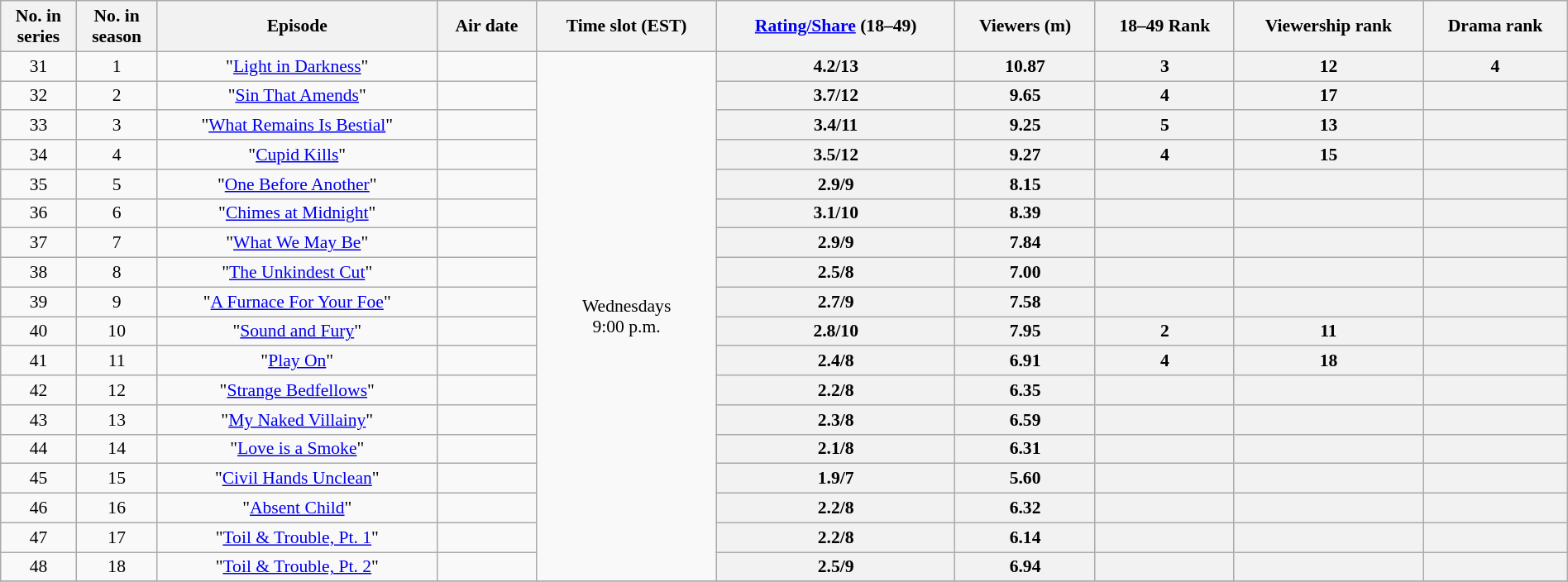<table class="wikitable" style="font-size:90%; text-align:center; width: 100%; margin-left: auto; margin-right: auto;">
<tr>
<th>No. in<br>series</th>
<th>No. in<br>season</th>
<th>Episode</th>
<th>Air date</th>
<th>Time slot (EST)</th>
<th><a href='#'>Rating/Share</a> (18–49)</th>
<th>Viewers (m)</th>
<th>18–49 Rank</th>
<th>Viewership rank</th>
<th>Drama rank</th>
</tr>
<tr>
<td style="text-align:center">31</td>
<td style="text-align:center">1</td>
<td>"<a href='#'>Light in Darkness</a>"</td>
<td></td>
<td style="text-align:center" rowspan="18">Wednesdays<br>9:00 p.m.</td>
<th>4.2/13</th>
<th>10.87</th>
<th>3</th>
<th>12</th>
<th>4</th>
</tr>
<tr>
<td style="text-align:center">32</td>
<td style="text-align:center">2</td>
<td>"<a href='#'>Sin That Amends</a>"</td>
<td></td>
<th>3.7/12</th>
<th>9.65</th>
<th>4</th>
<th>17</th>
<th></th>
</tr>
<tr>
<td style="text-align:center">33</td>
<td style="text-align:center">3</td>
<td>"<a href='#'>What Remains Is Bestial</a>"</td>
<td></td>
<th>3.4/11</th>
<th>9.25</th>
<th>5</th>
<th>13</th>
<th></th>
</tr>
<tr>
<td style="text-align:center">34</td>
<td style="text-align:center">4</td>
<td>"<a href='#'>Cupid Kills</a>"</td>
<td></td>
<th>3.5/12</th>
<th>9.27</th>
<th>4</th>
<th>15</th>
<th></th>
</tr>
<tr>
<td style="text-align:center">35</td>
<td style="text-align:center">5</td>
<td>"<a href='#'>One Before Another</a>"</td>
<td></td>
<th>2.9/9</th>
<th>8.15</th>
<th></th>
<th></th>
<th></th>
</tr>
<tr>
<td style="text-align:center">36</td>
<td style="text-align:center">6</td>
<td>"<a href='#'>Chimes at Midnight</a>"</td>
<td></td>
<th>3.1/10</th>
<th>8.39</th>
<th></th>
<th></th>
<th></th>
</tr>
<tr>
<td style="text-align:center">37</td>
<td style="text-align:center">7</td>
<td>"<a href='#'>What We May Be</a>"</td>
<td></td>
<th>2.9/9</th>
<th>7.84</th>
<th></th>
<th></th>
<th></th>
</tr>
<tr>
<td style="text-align:center">38</td>
<td style="text-align:center">8</td>
<td>"<a href='#'>The Unkindest Cut</a>"</td>
<td></td>
<th>2.5/8</th>
<th>7.00</th>
<th></th>
<th></th>
<th></th>
</tr>
<tr>
<td style="text-align:center">39</td>
<td style="text-align:center">9</td>
<td>"<a href='#'>A Furnace For Your Foe</a>"</td>
<td></td>
<th>2.7/9</th>
<th>7.58</th>
<th></th>
<th></th>
<th></th>
</tr>
<tr>
<td style="text-align:center">40</td>
<td style="text-align:center">10</td>
<td>"<a href='#'>Sound and Fury</a>"</td>
<td></td>
<th>2.8/10</th>
<th>7.95</th>
<th>2</th>
<th>11</th>
<th></th>
</tr>
<tr>
<td style="text-align:center">41</td>
<td style="text-align:center">11</td>
<td>"<a href='#'>Play On</a>"</td>
<td></td>
<th>2.4/8</th>
<th>6.91</th>
<th>4</th>
<th>18</th>
<th></th>
</tr>
<tr>
<td style="text-align:center">42</td>
<td style="text-align:center">12</td>
<td>"<a href='#'>Strange Bedfellows</a>"</td>
<td></td>
<th>2.2/8</th>
<th>6.35</th>
<th></th>
<th></th>
<th></th>
</tr>
<tr>
<td style="text-align:center">43</td>
<td style="text-align:center">13</td>
<td>"<a href='#'>My Naked Villainy</a>"</td>
<td></td>
<th>2.3/8</th>
<th>6.59</th>
<th></th>
<th></th>
<th></th>
</tr>
<tr>
<td style="text-align:center">44</td>
<td style="text-align:center">14</td>
<td>"<a href='#'>Love is a Smoke</a>"</td>
<td></td>
<th>2.1/8</th>
<th>6.31</th>
<th></th>
<th></th>
<th></th>
</tr>
<tr>
<td style="text-align:center">45</td>
<td style="text-align:center">15</td>
<td>"<a href='#'>Civil Hands Unclean</a>"</td>
<td></td>
<th>1.9/7</th>
<th>5.60</th>
<th></th>
<th></th>
<th></th>
</tr>
<tr>
<td style="text-align:center">46</td>
<td style="text-align:center">16</td>
<td>"<a href='#'>Absent Child</a>"</td>
<td></td>
<th>2.2/8</th>
<th>6.32</th>
<th></th>
<th></th>
<th></th>
</tr>
<tr>
<td style="text-align:center">47</td>
<td style="text-align:center">17</td>
<td>"<a href='#'>Toil & Trouble, Pt. 1</a>"</td>
<td></td>
<th>2.2/8</th>
<th>6.14</th>
<th></th>
<th></th>
<th></th>
</tr>
<tr>
<td style="text-align:center">48</td>
<td style="text-align:center">18</td>
<td>"<a href='#'>Toil & Trouble, Pt. 2</a>"</td>
<td></td>
<th>2.5/9</th>
<th>6.94</th>
<th></th>
<th></th>
<th></th>
</tr>
<tr>
</tr>
</table>
